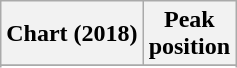<table class="wikitable sortable">
<tr>
<th>Chart (2018)</th>
<th>Peak<br>position</th>
</tr>
<tr>
</tr>
<tr>
</tr>
</table>
